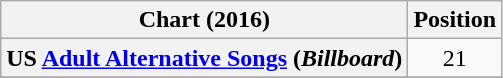<table class="wikitable sortable plainrowheaders" style="text-align:center">
<tr>
<th scope="col">Chart (2016)</th>
<th scope="col">Position</th>
</tr>
<tr>
<th scope="row">US <a href='#'>Adult Alternative Songs</a> (<em>Billboard</em>)</th>
<td>21</td>
</tr>
<tr>
</tr>
</table>
